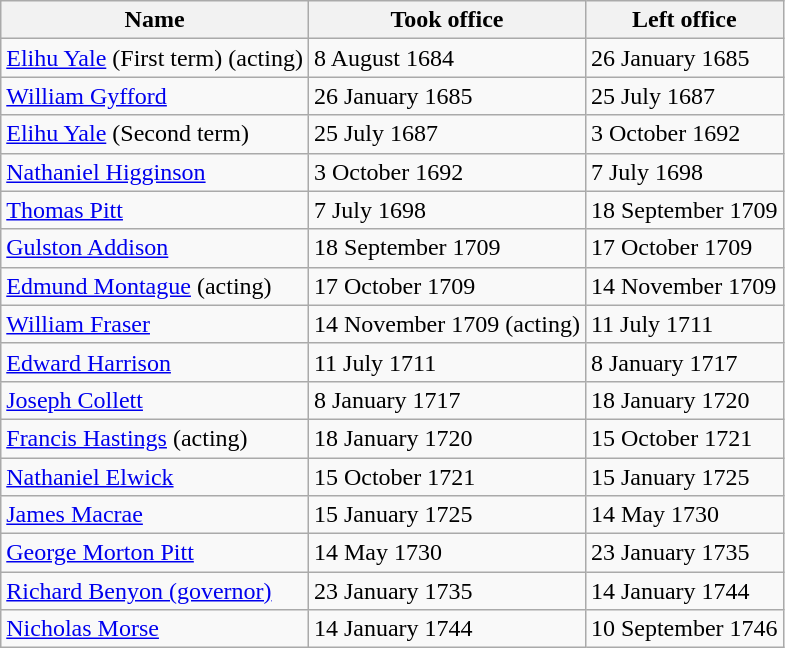<table class="wikitable">
<tr>
<th>Name</th>
<th>Took office</th>
<th>Left office</th>
</tr>
<tr>
<td><a href='#'>Elihu Yale</a> (First term) (acting)</td>
<td>8 August 1684</td>
<td>26 January 1685</td>
</tr>
<tr>
<td><a href='#'>William Gyfford</a></td>
<td>26 January 1685</td>
<td>25 July 1687</td>
</tr>
<tr>
<td><a href='#'>Elihu Yale</a> (Second term)</td>
<td>25 July 1687</td>
<td>3 October 1692</td>
</tr>
<tr>
<td><a href='#'>Nathaniel Higginson</a></td>
<td>3 October 1692</td>
<td>7 July 1698</td>
</tr>
<tr>
<td><a href='#'>Thomas Pitt</a></td>
<td>7 July 1698</td>
<td>18 September 1709</td>
</tr>
<tr>
<td><a href='#'>Gulston Addison</a></td>
<td>18 September 1709</td>
<td>17 October 1709</td>
</tr>
<tr>
<td><a href='#'>Edmund Montague</a> (acting)</td>
<td>17 October 1709</td>
<td>14 November 1709</td>
</tr>
<tr>
<td><a href='#'>William Fraser</a></td>
<td>14 November 1709 (acting)</td>
<td>11 July 1711</td>
</tr>
<tr>
<td><a href='#'>Edward Harrison</a></td>
<td>11 July 1711</td>
<td>8 January 1717</td>
</tr>
<tr>
<td><a href='#'>Joseph Collett</a></td>
<td>8 January 1717</td>
<td>18 January 1720</td>
</tr>
<tr>
<td><a href='#'>Francis Hastings</a> (acting)</td>
<td>18 January 1720</td>
<td>15 October 1721</td>
</tr>
<tr>
<td><a href='#'>Nathaniel Elwick</a></td>
<td>15 October 1721</td>
<td>15 January 1725</td>
</tr>
<tr>
<td><a href='#'>James Macrae</a></td>
<td>15 January 1725</td>
<td>14 May 1730</td>
</tr>
<tr>
<td><a href='#'>George Morton Pitt</a></td>
<td>14 May 1730</td>
<td>23 January 1735</td>
</tr>
<tr>
<td><a href='#'>Richard Benyon (governor)</a></td>
<td>23 January 1735</td>
<td>14 January 1744</td>
</tr>
<tr>
<td><a href='#'>Nicholas Morse</a></td>
<td>14 January 1744</td>
<td>10 September 1746</td>
</tr>
</table>
